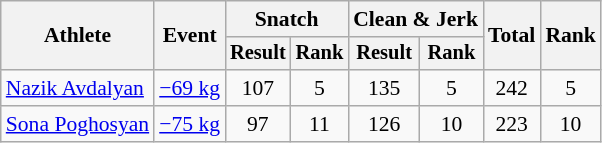<table class="wikitable" style="font-size:90%">
<tr>
<th rowspan="2">Athlete</th>
<th rowspan="2">Event</th>
<th colspan="2">Snatch</th>
<th colspan="2">Clean & Jerk</th>
<th rowspan="2">Total</th>
<th rowspan="2">Rank</th>
</tr>
<tr style="font-size:95%">
<th>Result</th>
<th>Rank</th>
<th>Result</th>
<th>Rank</th>
</tr>
<tr align=center>
<td align=left><a href='#'>Nazik Avdalyan</a></td>
<td align=left><a href='#'>−69 kg</a></td>
<td>107</td>
<td>5</td>
<td>135</td>
<td>5</td>
<td>242</td>
<td>5</td>
</tr>
<tr align=center>
<td align=left><a href='#'>Sona Poghosyan</a></td>
<td align=left><a href='#'>−75 kg</a></td>
<td>97</td>
<td>11</td>
<td>126</td>
<td>10</td>
<td>223</td>
<td>10</td>
</tr>
</table>
